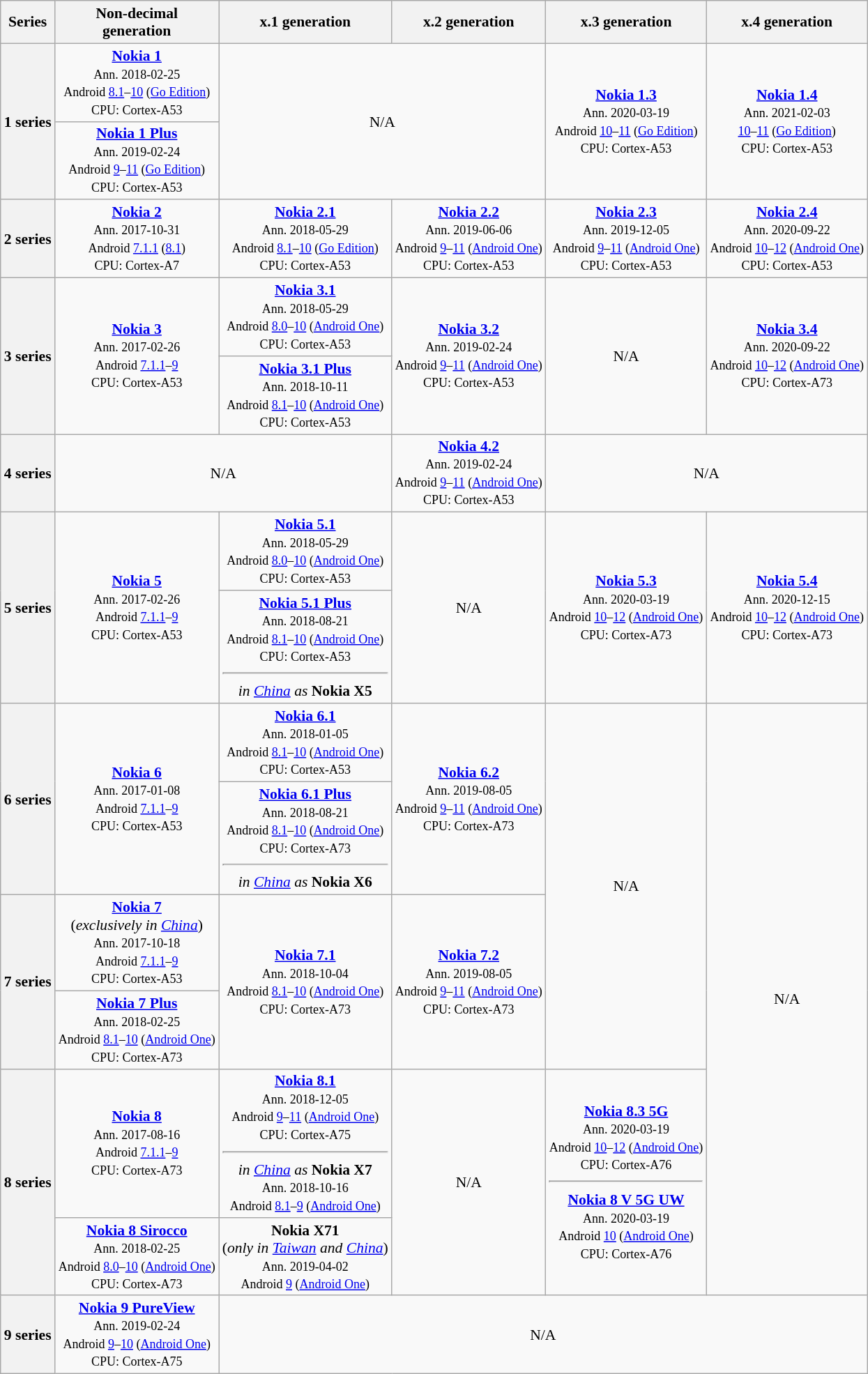<table class="wikitable" style="font-size:90%; text-align:center">
<tr>
<th>Series</th>
<th>Non-decimal<br>generation</th>
<th>x.1 generation</th>
<th>x.2 generation</th>
<th>x.3 generation</th>
<th>x.4 generation</th>
</tr>
<tr>
<th rowspan=2>1 series</th>
<td><strong><a href='#'>Nokia 1</a></strong><br><small>Ann. 2018-02-25<br>Android <a href='#'>8.1</a>–<a href='#'>10</a> (<a href='#'>Go Edition</a>)<br>CPU: Cortex-A53</small></td>
<td colspan=2 rowspan=2>N/A</td>
<td rowspan=2><strong><a href='#'>Nokia 1.3</a></strong><br><small>Ann. 2020-03-19<br>Android <a href='#'>10</a>–<a href='#'>11</a> (<a href='#'>Go Edition</a>)<br>CPU: Cortex-A53</small></td>
<td rowspan=2><strong><a href='#'>Nokia 1.4</a></strong><br><small>Ann. 2021-02-03<br><a href='#'>10</a>–<a href='#'>11</a> (<a href='#'>Go Edition</a>)<br>CPU: Cortex-A53</small></td>
</tr>
<tr>
<td><strong><a href='#'>Nokia 1 Plus</a></strong><br><small>Ann. 2019-02-24<br>Android <a href='#'>9</a>–<a href='#'>11</a> (<a href='#'>Go Edition</a>)<br>CPU: Cortex-A53</small></td>
</tr>
<tr>
<th>2 series</th>
<td><strong><a href='#'>Nokia 2</a></strong><br><small>Ann. 2017-10-31<br>Android <a href='#'>7.1.1</a> (<a href='#'>8.1</a>)<br>CPU: Cortex-A7</small></td>
<td><strong><a href='#'>Nokia 2.1</a></strong><br><small>Ann. 2018-05-29<br>Android <a href='#'>8.1</a>–<a href='#'>10</a> (<a href='#'>Go Edition</a>)<br>CPU: Cortex-A53</small></td>
<td><strong><a href='#'>Nokia 2.2</a></strong><br><small>Ann. 2019-06-06<br>Android <a href='#'>9</a>–<a href='#'>11</a> (<a href='#'>Android One</a>)<br>CPU: Cortex-A53</small></td>
<td><strong><a href='#'>Nokia 2.3</a></strong><br><small>Ann. 2019-12-05<br>Android <a href='#'>9</a>–<a href='#'>11</a> (<a href='#'>Android One</a>)<br>CPU: Cortex-A53</small></td>
<td><strong><a href='#'>Nokia 2.4</a></strong><br><small>Ann. 2020-09-22<br>Android <a href='#'>10</a>–<a href='#'>12</a> (<a href='#'>Android One</a>)<br>CPU: Cortex-A53</small></td>
</tr>
<tr>
<th rowspan=2>3 series</th>
<td rowspan=2><strong><a href='#'>Nokia 3</a></strong><br><small>Ann. 2017-02-26<br>Android <a href='#'>7.1.1</a>–<a href='#'>9</a><br>CPU: Cortex-A53</small></td>
<td><strong><a href='#'>Nokia 3.1</a></strong><br><small>Ann. 2018-05-29<br>Android <a href='#'>8.0</a>–<a href='#'>10</a> (<a href='#'>Android One</a>)<br>CPU: Cortex-A53</small></td>
<td rowspan=2><strong><a href='#'>Nokia 3.2</a></strong><br><small>Ann. 2019-02-24<br>Android <a href='#'>9</a>–<a href='#'>11</a> (<a href='#'>Android One</a>)<br>CPU: Cortex-A53</small></td>
<td rowspan=2>N/A</td>
<td rowspan=2><strong><a href='#'>Nokia 3.4</a></strong><br><small>Ann. 2020-09-22<br>Android <a href='#'>10</a>–<a href='#'>12</a> (<a href='#'>Android One</a>)<br>CPU: Cortex-A73</small></td>
</tr>
<tr>
<td><strong><a href='#'>Nokia 3.1 Plus</a></strong><br><small>Ann. 2018-10-11<br>Android <a href='#'>8.1</a>–<a href='#'>10</a> (<a href='#'>Android One</a>)<br>CPU: Cortex-A53</small></td>
</tr>
<tr>
<th>4 series</th>
<td colspan=2>N/A</td>
<td><strong><a href='#'>Nokia 4.2</a></strong><br><small>Ann. 2019-02-24<br>Android <a href='#'>9</a>–<a href='#'>11</a> (<a href='#'>Android One</a>)<br>CPU: Cortex-A53</small></td>
<td colspan=2>N/A</td>
</tr>
<tr>
<th rowspan=2>5 series</th>
<td rowspan=2><strong><a href='#'>Nokia 5</a></strong><br><small>Ann. 2017-02-26<br>Android <a href='#'>7.1.1</a>–<a href='#'>9</a><br>CPU: Cortex-A53</small></td>
<td><strong><a href='#'>Nokia 5.1</a></strong><br><small>Ann. 2018-05-29<br>Android <a href='#'>8.0</a>–<a href='#'>10</a> (<a href='#'>Android One</a>)<br>CPU: Cortex-A53</small></td>
<td rowspan=2>N/A</td>
<td rowspan=2><strong><a href='#'>Nokia 5.3</a></strong><br><small>Ann. 2020-03-19<br>Android <a href='#'>10</a>–<a href='#'>12</a> (<a href='#'>Android One</a>)<br>CPU: Cortex-A73</small></td>
<td rowspan=2><strong><a href='#'>Nokia 5.4</a></strong><br><small>Ann. 2020-12-15<br>Android <a href='#'>10</a>–<a href='#'>12</a> (<a href='#'>Android One</a>)<br>CPU: Cortex-A73</small></td>
</tr>
<tr>
<td><strong><a href='#'>Nokia 5.1 Plus</a></strong><br><small>Ann. 2018-08-21<br>Android <a href='#'>8.1</a>–<a href='#'>10</a> (<a href='#'>Android One</a>)<br>CPU: Cortex-A53</small><hr><em>in <a href='#'>China</a> as</em> <strong>Nokia X5</strong></td>
</tr>
<tr>
<th rowspan=2>6 series</th>
<td rowspan=2><strong><a href='#'>Nokia 6</a></strong><br><small>Ann. 2017-01-08<br>Android <a href='#'>7.1.1</a>–<a href='#'>9</a><br>CPU: Cortex-A53</small></td>
<td><strong><a href='#'>Nokia 6.1</a></strong><br><small>Ann. 2018-01-05<br>Android <a href='#'>8.1</a>–<a href='#'>10</a> (<a href='#'>Android One</a>)<br>CPU: Cortex-A53</small></td>
<td rowspan=2><strong><a href='#'>Nokia 6.2</a></strong><br><small>Ann. 2019-08-05<br>Android <a href='#'>9</a>–<a href='#'>11</a> (<a href='#'>Android One</a>)<br>CPU: Cortex-A73</small></td>
<td rowspan=4>N/A</td>
<td rowspan=6>N/A</td>
</tr>
<tr>
<td><strong><a href='#'>Nokia 6.1 Plus</a></strong><br><small>Ann. 2018-08-21<br>Android <a href='#'>8.1</a>–<a href='#'>10</a> (<a href='#'>Android One</a>)<br>CPU: Cortex-A73</small><hr><em>in <a href='#'>China</a> as</em> <strong>Nokia X6</strong></td>
</tr>
<tr>
<th rowspan=2>7 series</th>
<td><strong><a href='#'>Nokia 7</a></strong><br>(<em>exclusively in <a href='#'>China</a></em>)<br><small>Ann. 2017-10-18<br>Android <a href='#'>7.1.1</a>–<a href='#'>9</a><br>CPU: Cortex-A53</small></td>
<td rowspan=2><strong><a href='#'>Nokia 7.1</a></strong><br><small>Ann. 2018-10-04<br>Android <a href='#'>8.1</a>–<a href='#'>10</a> (<a href='#'>Android One</a>)<br>CPU: Cortex-A73</small></td>
<td rowspan=2><strong><a href='#'>Nokia 7.2</a></strong><br><small>Ann. 2019-08-05<br>Android <a href='#'>9</a>–<a href='#'>11</a> (<a href='#'>Android One</a>)<br>CPU: Cortex-A73</small></td>
</tr>
<tr>
<td><strong><a href='#'>Nokia 7 Plus</a></strong><br><small>Ann. 2018-02-25<br>Android <a href='#'>8.1</a>–<a href='#'>10</a> (<a href='#'>Android One</a>)<br>CPU: Cortex-A73</small></td>
</tr>
<tr>
<th rowspan=2>8 series</th>
<td><strong><a href='#'>Nokia 8</a></strong><br><small>Ann. 2017-08-16<br>Android <a href='#'>7.1.1</a>–<a href='#'>9</a><br>CPU: Cortex-A73</small></td>
<td><strong><a href='#'>Nokia 8.1</a></strong><br><small>Ann. 2018-12-05<br>Android <a href='#'>9</a>–<a href='#'>11</a> (<a href='#'>Android One</a>)<br>CPU: Cortex-A75</small><hr><em>in <a href='#'>China</a> as</em> <strong>Nokia X7</strong><br><small>Ann. 2018-10-16<br>Android <a href='#'>8.1</a>–<a href='#'>9</a> (<a href='#'>Android One</a>)</small></td>
<td rowspan=2>N/A</td>
<td rowspan=2><strong><a href='#'>Nokia 8.3 5G</a></strong><br><small>Ann. 2020-03-19<br>Android <a href='#'>10</a>–<a href='#'>12</a> (<a href='#'>Android One</a>)<br>CPU: Cortex-A76</small><hr><strong><a href='#'>Nokia 8 V 5G UW</a></strong><br><small>Ann. 2020-03-19<br>Android <a href='#'>10</a> (<a href='#'>Android One</a>)<br>CPU: Cortex-A76</small></td>
</tr>
<tr>
<td><strong><a href='#'>Nokia 8 Sirocco</a></strong><br><small>Ann. 2018-02-25<br>Android <a href='#'>8.0</a>–<a href='#'>10</a> (<a href='#'>Android One</a>)<br>CPU: Cortex-A73</small></td>
<td><strong>Nokia X71</strong><br>(<em>only in <a href='#'>Taiwan</a> and <a href='#'>China</a></em>)<br><small>Ann. 2019-04-02<br>Android <a href='#'>9</a> (<a href='#'>Android One</a>)</small></td>
</tr>
<tr>
<th>9 series</th>
<td><strong><a href='#'>Nokia 9 PureView</a></strong><br><small>Ann. 2019-02-24<br>Android <a href='#'>9</a>–<a href='#'>10</a> (<a href='#'>Android One</a>)<br>CPU: Cortex-A75</small></td>
<td colspan=4>N/A</td>
</tr>
</table>
